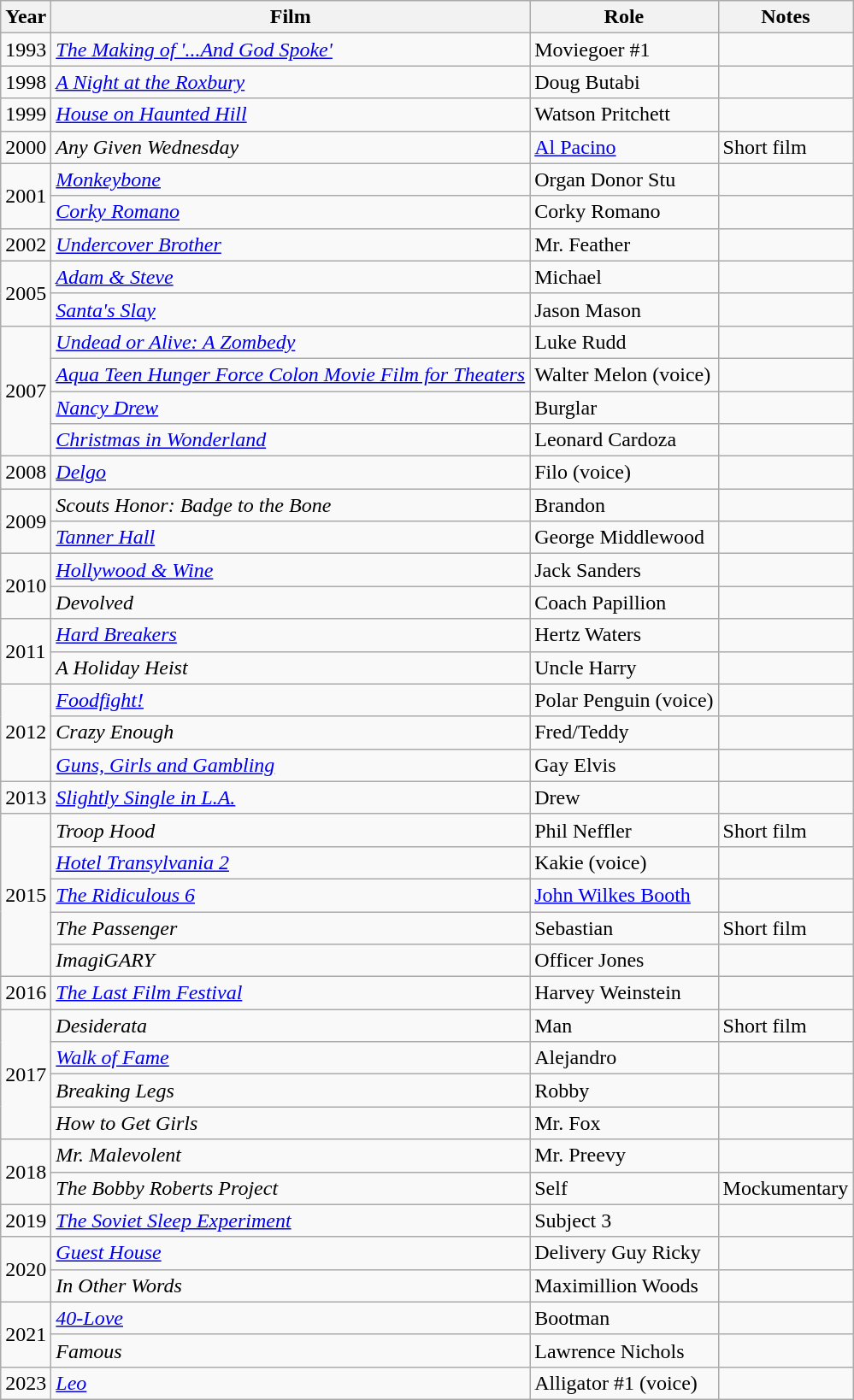<table class="wikitable sortable">
<tr>
<th>Year</th>
<th>Film</th>
<th>Role</th>
<th>Notes</th>
</tr>
<tr>
<td>1993</td>
<td><em><a href='#'>The Making of '...And God Spoke'</a></em></td>
<td>Moviegoer #1</td>
<td></td>
</tr>
<tr>
<td>1998</td>
<td><em><a href='#'>A Night at the Roxbury</a></em></td>
<td>Doug Butabi</td>
<td></td>
</tr>
<tr>
<td>1999</td>
<td><em><a href='#'>House on Haunted Hill</a></em></td>
<td>Watson Pritchett</td>
<td></td>
</tr>
<tr>
<td>2000</td>
<td><em>Any Given Wednesday</em></td>
<td><a href='#'>Al Pacino</a></td>
<td>Short film</td>
</tr>
<tr>
<td rowspan="2">2001</td>
<td><em><a href='#'>Monkeybone</a></em></td>
<td>Organ Donor Stu</td>
<td></td>
</tr>
<tr>
<td><em><a href='#'>Corky Romano</a></em></td>
<td>Corky Romano</td>
<td></td>
</tr>
<tr>
<td>2002</td>
<td><em><a href='#'>Undercover Brother</a></em></td>
<td>Mr. Feather</td>
<td></td>
</tr>
<tr>
<td rowspan="2">2005</td>
<td><em><a href='#'>Adam & Steve</a></em></td>
<td>Michael</td>
<td></td>
</tr>
<tr>
<td><em><a href='#'>Santa's Slay</a></em></td>
<td>Jason Mason</td>
<td></td>
</tr>
<tr>
<td rowspan="4">2007</td>
<td><em><a href='#'>Undead or Alive: A Zombedy</a></em></td>
<td>Luke Rudd</td>
<td></td>
</tr>
<tr>
<td><em><a href='#'>Aqua Teen Hunger Force Colon Movie Film for Theaters</a></em></td>
<td>Walter Melon (voice)</td>
<td></td>
</tr>
<tr>
<td><em><a href='#'>Nancy Drew</a></em></td>
<td>Burglar</td>
<td></td>
</tr>
<tr>
<td><em><a href='#'>Christmas in Wonderland</a></em></td>
<td>Leonard Cardoza</td>
<td></td>
</tr>
<tr>
<td>2008</td>
<td><em><a href='#'>Delgo</a></em></td>
<td>Filo (voice)</td>
<td></td>
</tr>
<tr>
<td rowspan="2">2009</td>
<td><em>Scouts Honor: Badge to the Bone</em></td>
<td>Brandon</td>
<td></td>
</tr>
<tr>
<td><em><a href='#'>Tanner Hall</a></em></td>
<td>George Middlewood</td>
<td></td>
</tr>
<tr>
<td rowspan="2">2010</td>
<td><em><a href='#'>Hollywood & Wine</a></em></td>
<td>Jack Sanders</td>
<td></td>
</tr>
<tr>
<td><em>Devolved</em></td>
<td>Coach Papillion</td>
<td></td>
</tr>
<tr>
<td rowspan="2">2011</td>
<td><em><a href='#'>Hard Breakers</a></em></td>
<td>Hertz Waters</td>
<td></td>
</tr>
<tr>
<td><em>A Holiday Heist</em></td>
<td>Uncle Harry</td>
<td></td>
</tr>
<tr>
<td rowspan="3">2012</td>
<td><em><a href='#'>Foodfight!</a></em></td>
<td>Polar Penguin (voice)</td>
<td></td>
</tr>
<tr>
<td><em>Crazy Enough</em></td>
<td>Fred/Teddy</td>
<td></td>
</tr>
<tr>
<td><em><a href='#'>Guns, Girls and Gambling</a></em></td>
<td>Gay Elvis</td>
<td></td>
</tr>
<tr>
<td>2013</td>
<td><em><a href='#'>Slightly Single in L.A.</a></em></td>
<td>Drew</td>
<td></td>
</tr>
<tr>
<td rowspan="5">2015</td>
<td><em>Troop Hood</em></td>
<td>Phil Neffler</td>
<td>Short film</td>
</tr>
<tr>
<td><em><a href='#'>Hotel Transylvania 2</a></em></td>
<td>Kakie (voice)</td>
<td></td>
</tr>
<tr>
<td><em><a href='#'>The Ridiculous 6</a></em></td>
<td><a href='#'>John Wilkes Booth</a></td>
<td></td>
</tr>
<tr>
<td><em>The Passenger</em></td>
<td>Sebastian</td>
<td>Short film</td>
</tr>
<tr>
<td><em>ImagiGARY</em></td>
<td>Officer Jones</td>
<td></td>
</tr>
<tr>
<td>2016</td>
<td><em><a href='#'>The Last Film Festival</a></em></td>
<td>Harvey Weinstein</td>
<td></td>
</tr>
<tr>
<td rowspan="4">2017</td>
<td><em>Desiderata</em></td>
<td>Man</td>
<td>Short film</td>
</tr>
<tr>
<td><em><a href='#'>Walk of Fame</a></em></td>
<td>Alejandro</td>
<td></td>
</tr>
<tr>
<td><em>Breaking Legs</em></td>
<td>Robby</td>
<td></td>
</tr>
<tr>
<td><em>How to Get Girls</em></td>
<td>Mr. Fox</td>
<td></td>
</tr>
<tr>
<td rowspan="2">2018</td>
<td><em>Mr. Malevolent</em></td>
<td>Mr. Preevy</td>
<td></td>
</tr>
<tr>
<td><em>The Bobby Roberts Project</em></td>
<td>Self</td>
<td>Mockumentary</td>
</tr>
<tr>
<td>2019</td>
<td><em><a href='#'>The Soviet Sleep Experiment</a></em></td>
<td>Subject 3</td>
<td></td>
</tr>
<tr>
<td rowspan="2">2020</td>
<td><em><a href='#'>Guest House</a></em></td>
<td>Delivery Guy Ricky</td>
<td></td>
</tr>
<tr>
<td><em>In Other Words</em></td>
<td>Maximillion Woods</td>
<td></td>
</tr>
<tr>
<td rowspan="2">2021</td>
<td><em><a href='#'>40-Love</a></em></td>
<td>Bootman</td>
<td></td>
</tr>
<tr>
<td><em>Famous</em></td>
<td>Lawrence Nichols</td>
<td></td>
</tr>
<tr>
<td>2023</td>
<td><em><a href='#'>Leo</a></em></td>
<td>Alligator #1 (voice)</td>
<td></td>
</tr>
</table>
